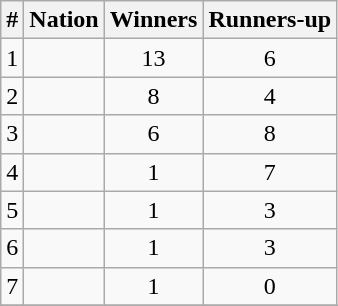<table class="wikitable sortable">
<tr>
<th>#</th>
<th>Nation</th>
<th>Winners</th>
<th>Runners-up</th>
</tr>
<tr>
<td>1</td>
<td></td>
<td align="center">13</td>
<td align="center">6</td>
</tr>
<tr>
<td>2</td>
<td></td>
<td align="center">8</td>
<td align="center">4</td>
</tr>
<tr>
<td>3</td>
<td></td>
<td align="center">6</td>
<td align="center">8</td>
</tr>
<tr>
<td>4</td>
<td></td>
<td align="center">1</td>
<td align="center">7</td>
</tr>
<tr>
<td>5</td>
<td></td>
<td align="center">1</td>
<td align="center">3</td>
</tr>
<tr>
<td>6</td>
<td></td>
<td align="center">1</td>
<td align="center">3</td>
</tr>
<tr>
<td>7</td>
<td></td>
<td align="center">1</td>
<td align="center">0</td>
</tr>
<tr>
</tr>
</table>
